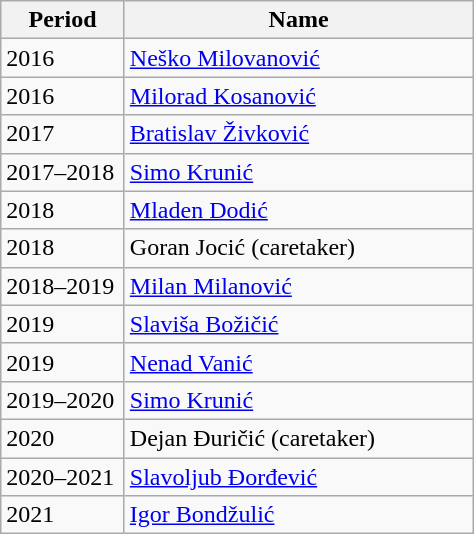<table class="wikitable">
<tr>
<th width="75">Period</th>
<th width="225">Name</th>
</tr>
<tr>
<td>2016</td>
<td> <a href='#'>Neško Milovanović</a></td>
</tr>
<tr>
<td>2016</td>
<td> <a href='#'>Milorad Kosanović</a></td>
</tr>
<tr>
<td>2017</td>
<td> <a href='#'>Bratislav Živković</a></td>
</tr>
<tr>
<td>2017–2018</td>
<td> <a href='#'>Simo Krunić</a></td>
</tr>
<tr>
<td>2018</td>
<td> <a href='#'>Mladen Dodić</a></td>
</tr>
<tr>
<td>2018</td>
<td> Goran Jocić (caretaker)</td>
</tr>
<tr>
<td>2018–2019</td>
<td> <a href='#'>Milan Milanović</a></td>
</tr>
<tr>
<td>2019</td>
<td> <a href='#'>Slaviša Božičić</a></td>
</tr>
<tr>
<td>2019</td>
<td> <a href='#'>Nenad Vanić</a></td>
</tr>
<tr>
<td>2019–2020</td>
<td> <a href='#'>Simo Krunić</a></td>
</tr>
<tr>
<td>2020</td>
<td> Dejan Đuričić (caretaker)</td>
</tr>
<tr>
<td>2020–2021</td>
<td> <a href='#'>Slavoljub Đorđević</a></td>
</tr>
<tr>
<td>2021</td>
<td> <a href='#'>Igor Bondžulić</a></td>
</tr>
</table>
